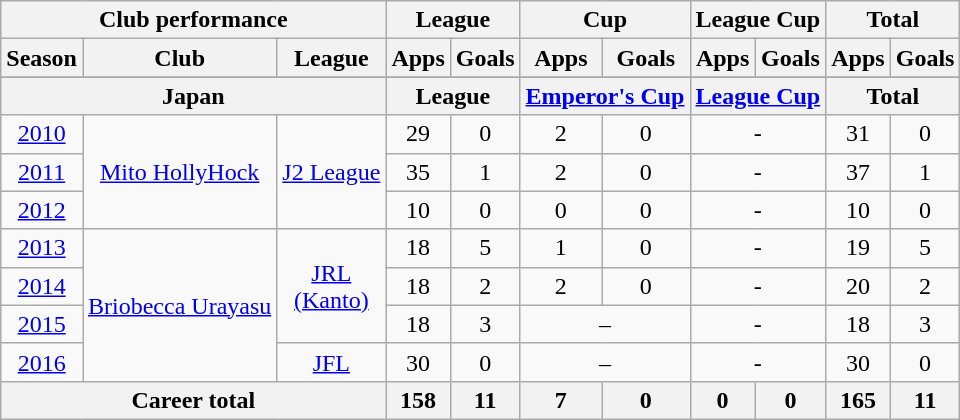<table class="wikitable" style="text-align:center">
<tr>
<th colspan=3>Club performance</th>
<th colspan=2>League</th>
<th colspan=2>Cup</th>
<th colspan=2>League Cup</th>
<th colspan=2>Total</th>
</tr>
<tr>
<th>Season</th>
<th>Club</th>
<th>League</th>
<th>Apps</th>
<th>Goals</th>
<th>Apps</th>
<th>Goals</th>
<th>Apps</th>
<th>Goals</th>
<th>Apps</th>
<th>Goals</th>
</tr>
<tr>
</tr>
<tr>
<th colspan=3>Japan</th>
<th colspan=2>League</th>
<th colspan=2><a href='#'>Emperor's Cup</a></th>
<th colspan=2><a href='#'>League Cup</a></th>
<th colspan=2>Total</th>
</tr>
<tr>
<td><a href='#'>2010</a></td>
<td rowspan="3"><a href='#'>Mito HollyHock</a></td>
<td rowspan="3"><a href='#'>J2 League</a></td>
<td>29</td>
<td>0</td>
<td>2</td>
<td>0</td>
<td colspan="2">-</td>
<td>31</td>
<td>0</td>
</tr>
<tr>
<td><a href='#'>2011</a></td>
<td>35</td>
<td>1</td>
<td>2</td>
<td>0</td>
<td colspan="2">-</td>
<td>37</td>
<td>1</td>
</tr>
<tr>
<td><a href='#'>2012</a></td>
<td>10</td>
<td>0</td>
<td>0</td>
<td>0</td>
<td colspan="2">-</td>
<td>10</td>
<td>0</td>
</tr>
<tr>
<td><a href='#'>2013</a></td>
<td rowspan="4"><a href='#'>Briobecca Urayasu</a></td>
<td rowspan="3"><a href='#'>JRL<br>(Kanto)</a></td>
<td>18</td>
<td>5</td>
<td>1</td>
<td>0</td>
<td colspan="2">-</td>
<td>19</td>
<td>5</td>
</tr>
<tr>
<td><a href='#'>2014</a></td>
<td>18</td>
<td>2</td>
<td>2</td>
<td>0</td>
<td colspan="2">-</td>
<td>20</td>
<td>2</td>
</tr>
<tr>
<td><a href='#'>2015</a></td>
<td>18</td>
<td>3</td>
<td colspan="2">–</td>
<td colspan="2">-</td>
<td>18</td>
<td>3</td>
</tr>
<tr>
<td><a href='#'>2016</a></td>
<td><a href='#'>JFL</a></td>
<td>30</td>
<td>0</td>
<td colspan="2">–</td>
<td colspan="2">-</td>
<td>30</td>
<td>0</td>
</tr>
<tr>
<th colspan=3>Career total</th>
<th>158</th>
<th>11</th>
<th>7</th>
<th>0</th>
<th>0</th>
<th>0</th>
<th>165</th>
<th>11</th>
</tr>
</table>
